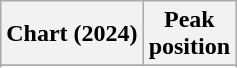<table class="wikitable sortable plainrowheaders" style="text-align:center">
<tr>
<th scope="col">Chart (2024)</th>
<th scope="col">Peak<br>position</th>
</tr>
<tr>
</tr>
<tr>
</tr>
<tr>
</tr>
</table>
